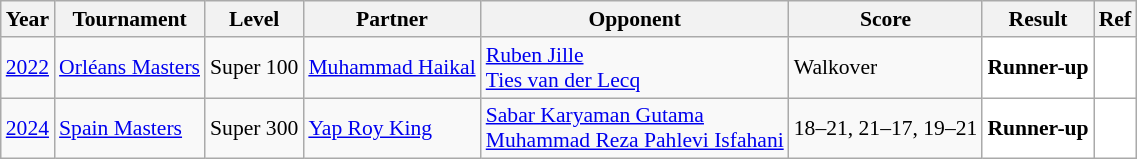<table class="sortable wikitable" style="font-size: 90%;">
<tr>
<th>Year</th>
<th>Tournament</th>
<th>Level</th>
<th>Partner</th>
<th>Opponent</th>
<th>Score</th>
<th>Result</th>
<th>Ref</th>
</tr>
<tr>
<td align="center"><a href='#'>2022</a></td>
<td align="left"><a href='#'>Orléans Masters</a></td>
<td align="left">Super 100</td>
<td align="left"> <a href='#'>Muhammad Haikal</a></td>
<td align="left"> <a href='#'>Ruben Jille</a><br> <a href='#'>Ties van der Lecq</a></td>
<td align="left">Walkover</td>
<td style="text-align:left; background:white"> <strong>Runner-up</strong></td>
<td style="text-align:center; background:white"></td>
</tr>
<tr>
<td align="center"><a href='#'>2024</a></td>
<td align="left"><a href='#'>Spain Masters</a></td>
<td align="left">Super 300</td>
<td align="left"> <a href='#'>Yap Roy King</a></td>
<td align="left"> <a href='#'>Sabar Karyaman Gutama</a><br> <a href='#'>Muhammad Reza Pahlevi Isfahani</a></td>
<td align="left">18–21, 21–17, 19–21</td>
<td style="text-align:left; background:white"> <strong>Runner-up</strong></td>
<td style="text-align:center; background:white"></td>
</tr>
</table>
